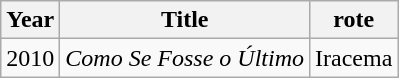<table class="wikitable">
<tr>
<th>Year</th>
<th>Title</th>
<th>rote</th>
</tr>
<tr>
<td>2010</td>
<td><em>Como Se Fosse o Último</em></td>
<td>Iracema</td>
</tr>
</table>
